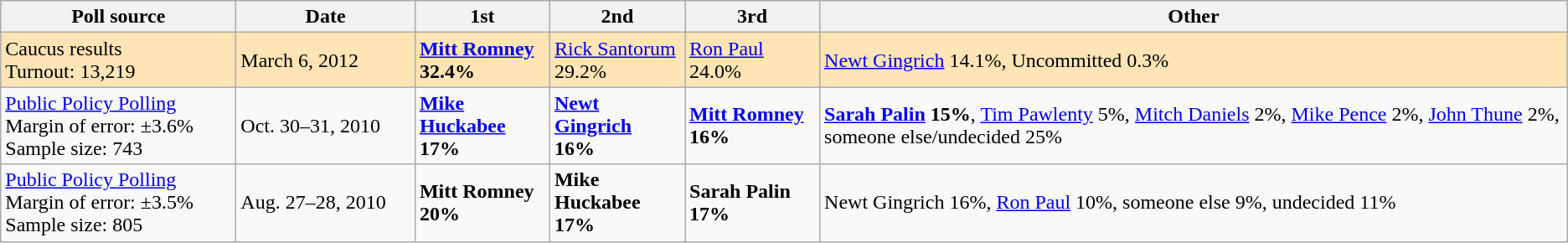<table class="wikitable">
<tr>
<th style="width:180px;">Poll source</th>
<th style="width:135px;">Date</th>
<th style="width:100px;">1st</th>
<th style="width:100px;">2nd</th>
<th style="width:100px;">3rd</th>
<th>Other</th>
</tr>
<tr style="background:Moccasin;">
<td>Caucus results<br>Turnout: 13,219</td>
<td>March 6, 2012</td>
<td><strong><a href='#'>Mitt Romney</a> 32.4% </strong></td>
<td><a href='#'>Rick Santorum</a><br>29.2%</td>
<td><a href='#'>Ron Paul</a><br>24.0%</td>
<td><a href='#'>Newt Gingrich</a> 14.1%, Uncommitted 0.3%</td>
</tr>
<tr>
<td><a href='#'>Public Policy Polling</a><br>Margin of error: ±3.6%<br>Sample size: 743</td>
<td>Oct. 30–31, 2010</td>
<td><strong><a href='#'>Mike Huckabee</a><br>17%</strong></td>
<td><strong><a href='#'>Newt Gingrich</a><br>16%</strong></td>
<td><strong><a href='#'>Mitt Romney</a><br>16%</strong></td>
<td><span><strong><a href='#'>Sarah Palin</a> 15%</strong></span>, <a href='#'>Tim Pawlenty</a> 5%, <a href='#'>Mitch Daniels</a> 2%, <a href='#'>Mike Pence</a> 2%, <a href='#'>John Thune</a> 2%, someone else/undecided 25%</td>
</tr>
<tr>
<td><a href='#'>Public Policy Polling</a><br>Margin of error: ±3.5%<br>Sample size: 805</td>
<td>Aug. 27–28, 2010</td>
<td><strong>Mitt Romney<br>20%</strong></td>
<td><strong>Mike Huckabee<br>17%</strong></td>
<td><strong>Sarah Palin<br>17%</strong></td>
<td>Newt Gingrich 16%, <a href='#'>Ron Paul</a> 10%, someone else 9%, undecided 11%</td>
</tr>
</table>
